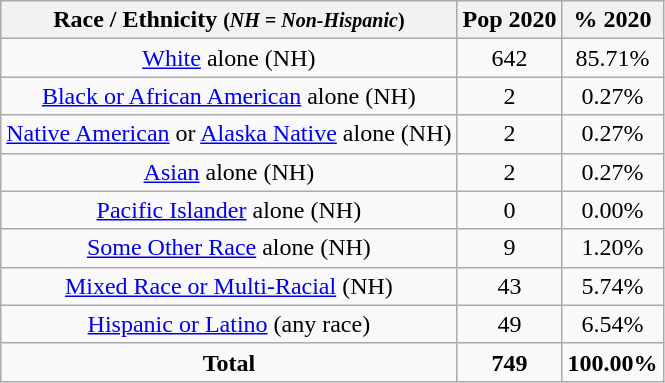<table class="wikitable" style="text-align:center;">
<tr>
<th>Race / Ethnicity <small>(<em>NH = Non-Hispanic</em>)</small></th>
<th>Pop 2020</th>
<th>% 2020</th>
</tr>
<tr>
<td><a href='#'>White</a> alone (NH)</td>
<td>642</td>
<td>85.71%</td>
</tr>
<tr>
<td><a href='#'>Black or African American</a> alone (NH)</td>
<td>2</td>
<td>0.27%</td>
</tr>
<tr>
<td><a href='#'>Native American</a> or <a href='#'>Alaska Native</a> alone (NH)</td>
<td>2</td>
<td>0.27%</td>
</tr>
<tr>
<td><a href='#'>Asian</a> alone (NH)</td>
<td>2</td>
<td>0.27%</td>
</tr>
<tr>
<td><a href='#'>Pacific Islander</a> alone (NH)</td>
<td>0</td>
<td>0.00%</td>
</tr>
<tr>
<td><a href='#'>Some Other Race</a> alone (NH)</td>
<td>9</td>
<td>1.20%</td>
</tr>
<tr>
<td><a href='#'>Mixed Race or Multi-Racial</a> (NH)</td>
<td>43</td>
<td>5.74%</td>
</tr>
<tr>
<td><a href='#'>Hispanic or Latino</a> (any race)</td>
<td>49</td>
<td>6.54%</td>
</tr>
<tr>
<td><strong>Total</strong></td>
<td><strong>749</strong></td>
<td><strong>100.00%</strong></td>
</tr>
</table>
